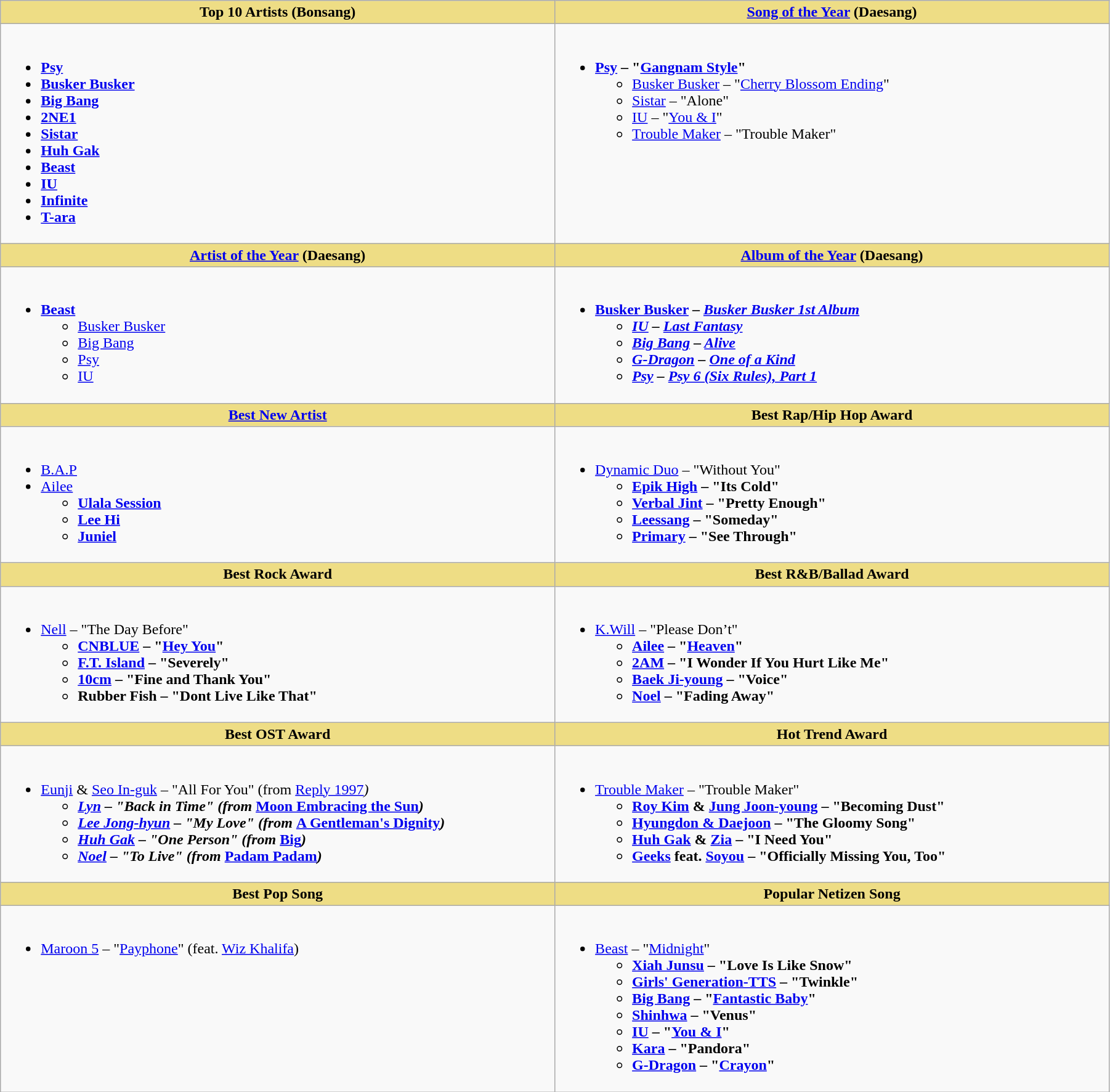<table class="wikitable" style="width:95%">
<tr>
<th style="background:#EEDD85; width=;">Top 10 Artists (Bonsang)</th>
<th style="background:#EEDD85; width=;"><a href='#'>Song of the Year</a> (Daesang)</th>
</tr>
<tr>
<td style="vertical-align:top"><br><ul><li><strong><a href='#'>Psy</a></strong></li><li><strong><a href='#'>Busker Busker</a></strong></li><li><strong><a href='#'>Big Bang</a></strong></li><li><strong><a href='#'>2NE1</a></strong></li><li><strong><a href='#'>Sistar</a></strong></li><li><strong><a href='#'>Huh Gak</a></strong></li><li><strong><a href='#'>Beast</a></strong></li><li><strong><a href='#'>IU</a></strong></li><li><strong><a href='#'>Infinite</a></strong></li><li><strong><a href='#'>T-ara</a></strong></li></ul></td>
<td style="vertical-align:top"><br><ul><li><strong><a href='#'>Psy</a> – "<a href='#'>Gangnam Style</a>"</strong><ul><li><a href='#'>Busker Busker</a> – "<a href='#'>Cherry Blossom Ending</a>"</li><li><a href='#'>Sistar</a> – "Alone"</li><li><a href='#'>IU</a> – "<a href='#'>You & I</a>"</li><li><a href='#'>Trouble Maker</a> – "Trouble Maker"</li></ul></li></ul></td>
</tr>
<tr>
<th scope="col" style="background:#EEDD85; width:50%"><a href='#'>Artist of the Year</a> (Daesang)</th>
<th scope="col" style="background:#EEDD85; width:50%"><a href='#'>Album of the Year</a> (Daesang)</th>
</tr>
<tr>
<td style="vertical-align:top"><br><ul><li><strong><a href='#'>Beast</a></strong><ul><li><a href='#'>Busker Busker</a></li><li><a href='#'>Big Bang</a></li><li><a href='#'>Psy</a></li><li><a href='#'>IU</a></li></ul></li></ul></td>
<td style="vertical-align:top"><br><ul><li><strong><a href='#'>Busker Busker</a> – <em><a href='#'>Busker Busker 1st Album</a><strong><em><ul><li><a href='#'>IU</a> – </em><a href='#'>Last Fantasy</a><em></li><li><a href='#'>Big Bang</a> – </em><a href='#'>Alive</a><em></li><li><a href='#'>G-Dragon</a> – </em><a href='#'>One of a Kind</a><em></li><li><a href='#'>Psy</a> – </em><a href='#'>Psy 6 (Six Rules), Part 1</a><em></li></ul></li></ul></td>
</tr>
<tr>
<th scope="col" style="background:#EEDD85; width:50%"><a href='#'>Best New Artist</a></th>
<th scope="col" style="background:#EEDD85; width:50%">Best Rap/Hip Hop Award</th>
</tr>
<tr>
<td style="vertical-align:top"><br><ul><li></strong><a href='#'>B.A.P</a><strong></li><li></strong><a href='#'>Ailee</a><strong><ul><li><a href='#'>Ulala Session</a></li><li><a href='#'>Lee Hi</a></li><li><a href='#'>Juniel</a></li></ul></li></ul></td>
<td style="vertical-align:top"><br><ul><li></strong><a href='#'>Dynamic Duo</a> – "Without You"<strong><ul><li><a href='#'>Epik High</a> – "Its Cold"</li><li><a href='#'>Verbal Jint</a> – "Pretty Enough"</li><li><a href='#'>Leessang</a> – "Someday"</li><li><a href='#'>Primary</a> – "See Through"</li></ul></li></ul></td>
</tr>
<tr>
<th style="background:#EEDD85; width=;">Best Rock Award</th>
<th style="background:#EEDD85; width=;">Best R&B/Ballad Award</th>
</tr>
<tr>
<td style="vertical-align:top"><br><ul><li></strong><a href='#'>Nell</a> – "The Day Before"<strong><ul><li><a href='#'>CNBLUE</a> – "<a href='#'>Hey You</a>"</li><li><a href='#'>F.T. Island</a> – "Severely"</li><li><a href='#'>10cm</a> – "Fine and Thank You"</li><li>Rubber Fish – "Dont Live Like That"</li></ul></li></ul></td>
<td style="vertical-align:top"><br><ul><li></strong><a href='#'>K.Will</a> – "Please Don’t"<strong><ul><li><a href='#'>Ailee</a> – "<a href='#'>Heaven</a>"</li><li><a href='#'>2AM</a> – "I Wonder If You Hurt Like Me"</li><li><a href='#'>Baek Ji-young</a> – "Voice"</li><li><a href='#'>Noel</a> – "Fading Away"</li></ul></li></ul></td>
</tr>
<tr>
<th style="background:#EEDD85; width=;">Best OST Award</th>
<th style="background:#EEDD85; width=;">Hot Trend Award</th>
</tr>
<tr>
<td style="vertical-align:top"><br><ul><li></strong><a href='#'>Eunji</a> & <a href='#'>Seo In-guk</a> – "All For You" (from </em><a href='#'>Reply 1997</a><em>)<strong><ul><li><a href='#'>Lyn</a> – "Back in Time" (from </em><a href='#'>Moon Embracing the Sun</a><em>)</li><li><a href='#'>Lee Jong-hyun</a> – "My Love" (from </em><a href='#'>A Gentleman's Dignity</a><em>)</li><li><a href='#'>Huh Gak</a> – "One Person" (from </em><a href='#'>Big</a><em>)</li><li><a href='#'>Noel</a> – "To Live" (from </em><a href='#'>Padam Padam</a><em>)</li></ul></li></ul></td>
<td style="vertical-align:top"><br><ul><li><a href='#'></strong>Trouble Maker<strong></a> </strong>– "Trouble Maker"<strong><ul><li><a href='#'>Roy Kim</a> & <a href='#'>Jung Joon-young</a> – "Becoming Dust"</li><li><a href='#'>Hyungdon & Daejoon</a> – "The Gloomy Song"</li><li><a href='#'>Huh Gak</a> & <a href='#'>Zia</a> – "I Need You"</li><li><a href='#'>Geeks</a> feat. <a href='#'>Soyou</a> – "Officially Missing You, Too"</li></ul></li></ul></td>
</tr>
<tr>
<th style="background:#EEDD85; width=;">Best Pop Song</th>
<th style="background:#EEDD85; width=;">Popular Netizen Song</th>
</tr>
<tr>
<td valign="top"><br><ul><li></strong><a href='#'>Maroon 5</a> – "<a href='#'>Payphone</a>" (feat. <a href='#'>Wiz Khalifa</a>)<strong></li></ul></td>
<td valign="top"><br><ul><li></strong><a href='#'>Beast</a> – "<a href='#'>Midnight</a>"<strong><ul><li><a href='#'>Xiah Junsu</a> – "Love Is Like Snow"</li><li><a href='#'>Girls' Generation-TTS</a> – "Twinkle"</li><li><a href='#'>Big Bang</a> – "<a href='#'>Fantastic Baby</a>"</li><li><a href='#'>Shinhwa</a> – "Venus"</li><li><a href='#'>IU</a> – "<a href='#'>You & I</a>"</li><li><a href='#'>Kara</a> – "Pandora"</li><li><a href='#'>G-Dragon</a> – "<a href='#'>Crayon</a>"</li></ul></li></ul></td>
</tr>
</table>
